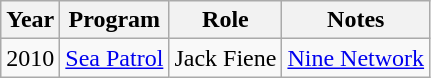<table class="wikitable">
<tr>
<th>Year</th>
<th>Program</th>
<th>Role</th>
<th>Notes</th>
</tr>
<tr>
<td>2010</td>
<td><a href='#'>Sea Patrol</a></td>
<td>Jack Fiene</td>
<td><a href='#'>Nine Network</a></td>
</tr>
</table>
